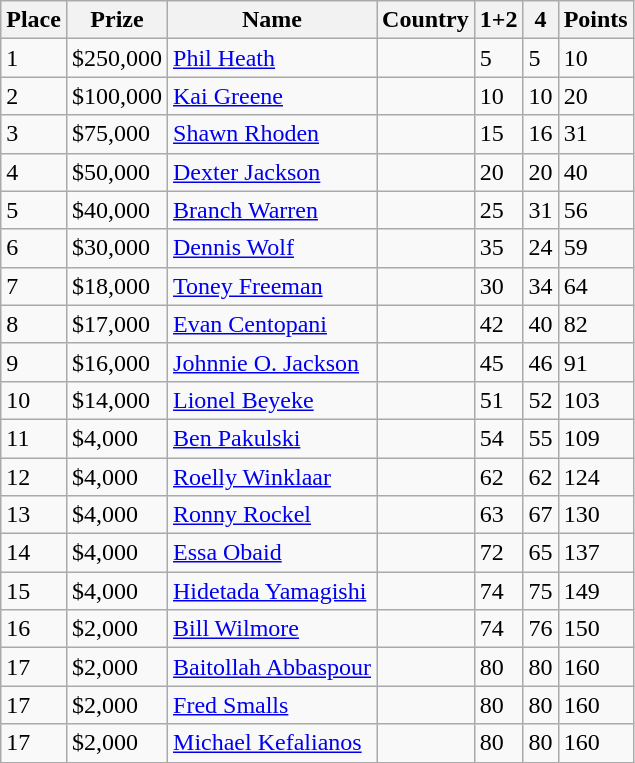<table class="wikitable">
<tr>
<th>Place</th>
<th>Prize</th>
<th>Name</th>
<th>Country</th>
<th>1+2</th>
<th>4</th>
<th>Points</th>
</tr>
<tr>
<td>1</td>
<td>$250,000</td>
<td><a href='#'>Phil Heath</a></td>
<td></td>
<td>5</td>
<td>5</td>
<td>10</td>
</tr>
<tr>
<td>2</td>
<td>$100,000</td>
<td><a href='#'>Kai Greene</a></td>
<td></td>
<td>10</td>
<td>10</td>
<td>20</td>
</tr>
<tr>
<td>3</td>
<td>$75,000</td>
<td><a href='#'>Shawn Rhoden</a></td>
<td></td>
<td>15</td>
<td>16</td>
<td>31</td>
</tr>
<tr>
<td>4</td>
<td>$50,000</td>
<td><a href='#'>Dexter Jackson</a></td>
<td></td>
<td>20</td>
<td>20</td>
<td>40</td>
</tr>
<tr>
<td>5</td>
<td>$40,000</td>
<td><a href='#'>Branch Warren</a></td>
<td></td>
<td>25</td>
<td>31</td>
<td>56</td>
</tr>
<tr>
<td>6</td>
<td>$30,000</td>
<td><a href='#'>Dennis Wolf</a></td>
<td></td>
<td>35</td>
<td>24</td>
<td>59</td>
</tr>
<tr>
<td>7</td>
<td>$18,000</td>
<td><a href='#'>Toney Freeman</a></td>
<td></td>
<td>30</td>
<td>34</td>
<td>64</td>
</tr>
<tr>
<td>8</td>
<td>$17,000</td>
<td><a href='#'>Evan Centopani</a></td>
<td></td>
<td>42</td>
<td>40</td>
<td>82</td>
</tr>
<tr>
<td>9</td>
<td>$16,000</td>
<td><a href='#'>Johnnie O. Jackson</a></td>
<td></td>
<td>45</td>
<td>46</td>
<td>91</td>
</tr>
<tr>
<td>10</td>
<td>$14,000</td>
<td><a href='#'>Lionel Beyeke</a></td>
<td></td>
<td>51</td>
<td>52</td>
<td>103</td>
</tr>
<tr>
<td>11</td>
<td>$4,000</td>
<td><a href='#'>Ben Pakulski</a></td>
<td></td>
<td>54</td>
<td>55</td>
<td>109</td>
</tr>
<tr>
<td>12</td>
<td>$4,000</td>
<td><a href='#'>Roelly Winklaar</a></td>
<td></td>
<td>62</td>
<td>62</td>
<td>124</td>
</tr>
<tr>
<td>13</td>
<td>$4,000</td>
<td><a href='#'>Ronny Rockel</a></td>
<td></td>
<td>63</td>
<td>67</td>
<td>130</td>
</tr>
<tr>
<td>14</td>
<td>$4,000</td>
<td><a href='#'>Essa Obaid</a></td>
<td></td>
<td>72</td>
<td>65</td>
<td>137</td>
</tr>
<tr>
<td>15</td>
<td>$4,000</td>
<td><a href='#'>Hidetada Yamagishi</a></td>
<td></td>
<td>74</td>
<td>75</td>
<td>149</td>
</tr>
<tr>
<td>16</td>
<td>$2,000</td>
<td><a href='#'>Bill Wilmore</a></td>
<td></td>
<td>74</td>
<td>76</td>
<td>150</td>
</tr>
<tr>
<td>17</td>
<td>$2,000</td>
<td><a href='#'>Baitollah Abbaspour</a></td>
<td></td>
<td>80</td>
<td>80</td>
<td>160</td>
</tr>
<tr>
<td>17</td>
<td>$2,000</td>
<td><a href='#'>Fred Smalls</a></td>
<td></td>
<td>80</td>
<td>80</td>
<td>160</td>
</tr>
<tr>
<td>17</td>
<td>$2,000</td>
<td><a href='#'>Michael Kefalianos</a></td>
<td></td>
<td>80</td>
<td>80</td>
<td>160</td>
</tr>
</table>
